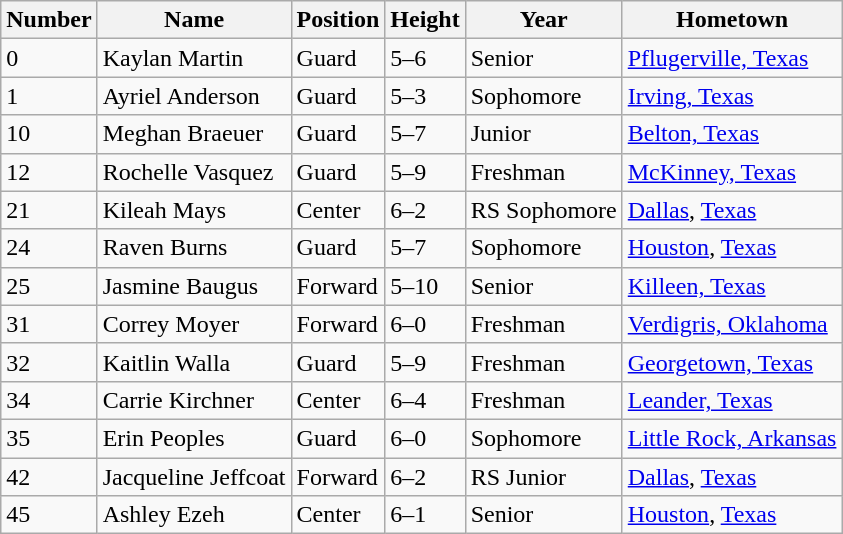<table class="wikitable">
<tr>
<th>Number</th>
<th>Name</th>
<th>Position</th>
<th>Height</th>
<th>Year</th>
<th>Hometown</th>
</tr>
<tr>
<td>0</td>
<td>Kaylan Martin</td>
<td>Guard</td>
<td>5–6</td>
<td>Senior</td>
<td><a href='#'>Pflugerville, Texas</a></td>
</tr>
<tr>
<td>1</td>
<td>Ayriel Anderson</td>
<td>Guard</td>
<td>5–3</td>
<td>Sophomore</td>
<td><a href='#'>Irving, Texas</a></td>
</tr>
<tr>
<td>10</td>
<td>Meghan Braeuer</td>
<td>Guard</td>
<td>5–7</td>
<td>Junior</td>
<td><a href='#'>Belton, Texas</a></td>
</tr>
<tr>
<td>12</td>
<td>Rochelle Vasquez</td>
<td>Guard</td>
<td>5–9</td>
<td>Freshman</td>
<td><a href='#'>McKinney, Texas</a></td>
</tr>
<tr>
<td>21</td>
<td>Kileah Mays</td>
<td>Center</td>
<td>6–2</td>
<td>RS Sophomore</td>
<td><a href='#'>Dallas</a>, <a href='#'>Texas</a></td>
</tr>
<tr>
<td>24</td>
<td>Raven Burns</td>
<td>Guard</td>
<td>5–7</td>
<td>Sophomore</td>
<td><a href='#'>Houston</a>, <a href='#'>Texas</a></td>
</tr>
<tr>
<td>25</td>
<td>Jasmine Baugus</td>
<td>Forward</td>
<td>5–10</td>
<td>Senior</td>
<td><a href='#'>Killeen, Texas</a></td>
</tr>
<tr>
<td>31</td>
<td>Correy Moyer</td>
<td>Forward</td>
<td>6–0</td>
<td>Freshman</td>
<td><a href='#'>Verdigris, Oklahoma</a></td>
</tr>
<tr>
<td>32</td>
<td>Kaitlin Walla</td>
<td>Guard</td>
<td>5–9</td>
<td>Freshman</td>
<td><a href='#'>Georgetown, Texas</a></td>
</tr>
<tr>
<td>34</td>
<td>Carrie Kirchner</td>
<td>Center</td>
<td>6–4</td>
<td>Freshman</td>
<td><a href='#'>Leander, Texas</a></td>
</tr>
<tr>
<td>35</td>
<td>Erin Peoples</td>
<td>Guard</td>
<td>6–0</td>
<td>Sophomore</td>
<td><a href='#'>Little Rock, Arkansas</a></td>
</tr>
<tr>
<td>42</td>
<td>Jacqueline Jeffcoat</td>
<td>Forward</td>
<td>6–2</td>
<td>RS Junior</td>
<td><a href='#'>Dallas</a>, <a href='#'>Texas</a></td>
</tr>
<tr>
<td>45</td>
<td>Ashley Ezeh</td>
<td>Center</td>
<td>6–1</td>
<td>Senior</td>
<td><a href='#'>Houston</a>, <a href='#'>Texas</a></td>
</tr>
</table>
